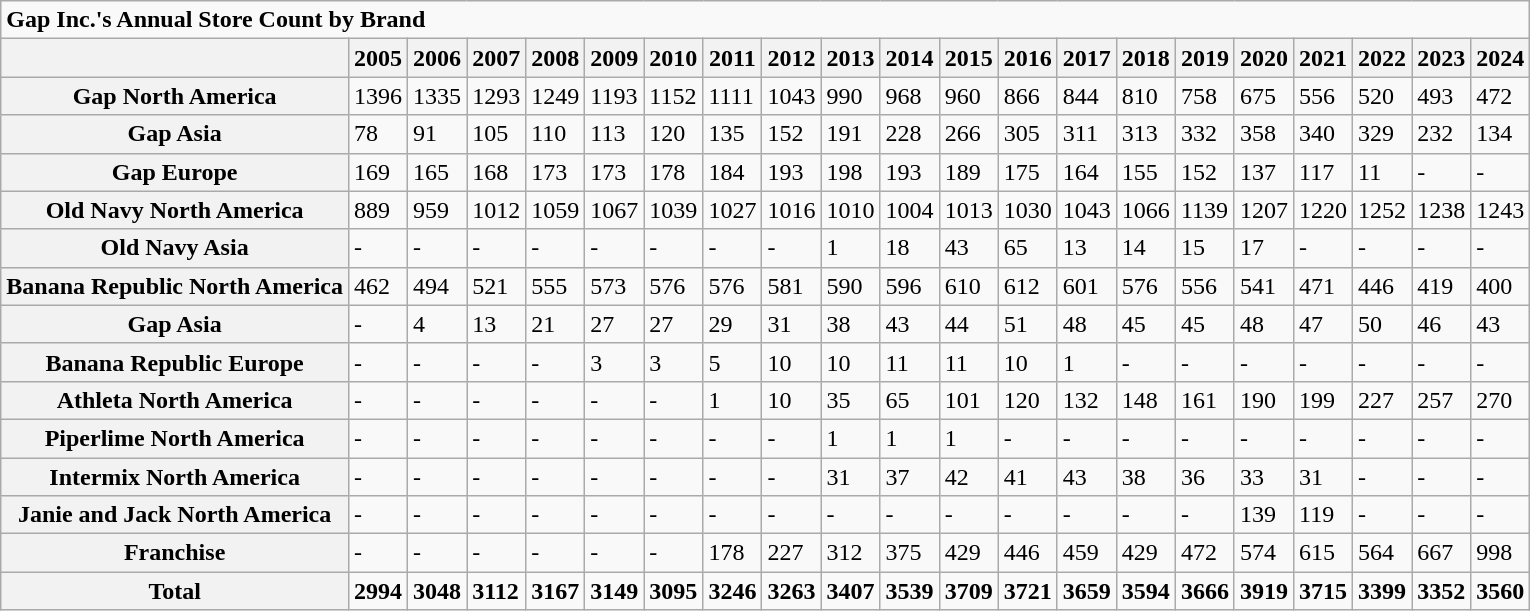<table class="wikitable">
<tr>
<td colspan="21"><strong>Gap Inc.'s Annual Store Count by Brand</strong></td>
</tr>
<tr>
<th></th>
<th>2005</th>
<th>2006</th>
<th>2007</th>
<th>2008</th>
<th>2009</th>
<th>2010</th>
<th>2011</th>
<th>2012</th>
<th>2013</th>
<th>2014</th>
<th>2015</th>
<th>2016</th>
<th>2017</th>
<th>2018</th>
<th>2019</th>
<th>2020</th>
<th>2021</th>
<th>2022</th>
<th>2023</th>
<th>2024</th>
</tr>
<tr>
<th><strong>Gap North America</strong></th>
<td>1396</td>
<td>1335</td>
<td>1293</td>
<td>1249</td>
<td>1193</td>
<td>1152</td>
<td>1111</td>
<td>1043</td>
<td>990</td>
<td>968</td>
<td>960</td>
<td>866</td>
<td>844</td>
<td>810</td>
<td>758</td>
<td>675</td>
<td>556</td>
<td>520</td>
<td>493</td>
<td>472</td>
</tr>
<tr>
<th><strong>Gap Asia</strong></th>
<td>78</td>
<td>91</td>
<td>105</td>
<td>110</td>
<td>113</td>
<td>120</td>
<td>135</td>
<td>152</td>
<td>191</td>
<td>228</td>
<td>266</td>
<td>305</td>
<td>311</td>
<td>313</td>
<td>332</td>
<td>358</td>
<td>340</td>
<td>329</td>
<td>232</td>
<td>134</td>
</tr>
<tr>
<th><strong>Gap Europe</strong></th>
<td>169</td>
<td>165</td>
<td>168</td>
<td>173</td>
<td>173</td>
<td>178</td>
<td>184</td>
<td>193</td>
<td>198</td>
<td>193</td>
<td>189</td>
<td>175</td>
<td>164</td>
<td>155</td>
<td>152</td>
<td>137</td>
<td>117</td>
<td>11</td>
<td>-</td>
<td>-</td>
</tr>
<tr>
<th><strong>Old Navy North America</strong></th>
<td>889</td>
<td>959</td>
<td>1012</td>
<td>1059</td>
<td>1067</td>
<td>1039</td>
<td>1027</td>
<td>1016</td>
<td>1010</td>
<td>1004</td>
<td>1013</td>
<td>1030</td>
<td>1043</td>
<td>1066</td>
<td>1139</td>
<td>1207</td>
<td>1220</td>
<td>1252</td>
<td>1238</td>
<td>1243</td>
</tr>
<tr>
<th>Old Navy Asia</th>
<td>-</td>
<td>-</td>
<td>-</td>
<td>-</td>
<td>-</td>
<td>-</td>
<td>-</td>
<td>-</td>
<td>1</td>
<td>18</td>
<td>43</td>
<td>65</td>
<td>13</td>
<td>14</td>
<td>15</td>
<td>17</td>
<td>-</td>
<td>-</td>
<td>-</td>
<td>-</td>
</tr>
<tr>
<th><strong>Banana Republic North America</strong></th>
<td>462</td>
<td>494</td>
<td>521</td>
<td>555</td>
<td>573</td>
<td>576</td>
<td>576</td>
<td>581</td>
<td>590</td>
<td>596</td>
<td>610</td>
<td>612</td>
<td>601</td>
<td>576</td>
<td>556</td>
<td>541</td>
<td>471</td>
<td>446</td>
<td>419</td>
<td>400</td>
</tr>
<tr>
<th><strong>Gap Asia</strong></th>
<td>-</td>
<td>4</td>
<td>13</td>
<td>21</td>
<td>27</td>
<td>27</td>
<td>29</td>
<td>31</td>
<td>38</td>
<td>43</td>
<td>44</td>
<td>51</td>
<td>48</td>
<td>45</td>
<td>45</td>
<td>48</td>
<td>47</td>
<td>50</td>
<td>46</td>
<td>43</td>
</tr>
<tr>
<th><strong>Banana Republic Europe</strong></th>
<td>-</td>
<td>-</td>
<td>-</td>
<td>-</td>
<td>3</td>
<td>3</td>
<td>5</td>
<td>10</td>
<td>10</td>
<td>11</td>
<td>11</td>
<td>10</td>
<td>1</td>
<td>-</td>
<td>-</td>
<td>-</td>
<td>-</td>
<td>-</td>
<td>-</td>
<td>-</td>
</tr>
<tr>
<th><strong>Athleta North America</strong></th>
<td>-</td>
<td>-</td>
<td>-</td>
<td>-</td>
<td>-</td>
<td>-</td>
<td>1</td>
<td>10</td>
<td>35</td>
<td>65</td>
<td>101</td>
<td>120</td>
<td>132</td>
<td>148</td>
<td>161</td>
<td>190</td>
<td>199</td>
<td>227</td>
<td>257</td>
<td>270</td>
</tr>
<tr>
<th>Piperlime North America</th>
<td>-</td>
<td>-</td>
<td>-</td>
<td>-</td>
<td>-</td>
<td>-</td>
<td>-</td>
<td>-</td>
<td>1</td>
<td>1</td>
<td>1</td>
<td>-</td>
<td>-</td>
<td>-</td>
<td>-</td>
<td>-</td>
<td>-</td>
<td>-</td>
<td>-</td>
<td>-</td>
</tr>
<tr>
<th>Intermix North America</th>
<td>-</td>
<td>-</td>
<td>-</td>
<td>-</td>
<td>-</td>
<td>-</td>
<td>-</td>
<td>-</td>
<td>31</td>
<td>37</td>
<td>42</td>
<td>41</td>
<td>43</td>
<td>38</td>
<td>36</td>
<td>33</td>
<td>31</td>
<td>-</td>
<td>-</td>
<td>-</td>
</tr>
<tr>
<th>Janie and Jack North America</th>
<td>-</td>
<td>-</td>
<td>-</td>
<td>-</td>
<td>-</td>
<td>-</td>
<td>-</td>
<td>-</td>
<td>-</td>
<td>-</td>
<td>-</td>
<td>-</td>
<td>-</td>
<td>-</td>
<td>-</td>
<td>139</td>
<td>119</td>
<td>-</td>
<td>-</td>
<td>-</td>
</tr>
<tr>
<th><strong>Franchise</strong></th>
<td>-</td>
<td>-</td>
<td>-</td>
<td>-</td>
<td>-</td>
<td>-</td>
<td>178</td>
<td>227</td>
<td>312</td>
<td>375</td>
<td>429</td>
<td>446</td>
<td>459</td>
<td>429</td>
<td>472</td>
<td>574</td>
<td>615</td>
<td>564</td>
<td>667</td>
<td>998</td>
</tr>
<tr>
<th>Total</th>
<td><strong>2994</strong></td>
<td><strong>3048</strong></td>
<td><strong>3112</strong></td>
<td><strong>3167</strong></td>
<td><strong>3149</strong></td>
<td><strong>3095</strong></td>
<td><strong>3246</strong></td>
<td><strong>3263</strong></td>
<td><strong>3407</strong></td>
<td><strong>3539</strong></td>
<td><strong>3709</strong></td>
<td><strong>3721</strong></td>
<td><strong>3659</strong></td>
<td><strong>3594</strong></td>
<td><strong>3666</strong></td>
<td><strong>3919</strong></td>
<td><strong>3715</strong></td>
<td><strong>3399</strong></td>
<td><strong>3352</strong></td>
<td><strong>3560</strong></td>
</tr>
</table>
